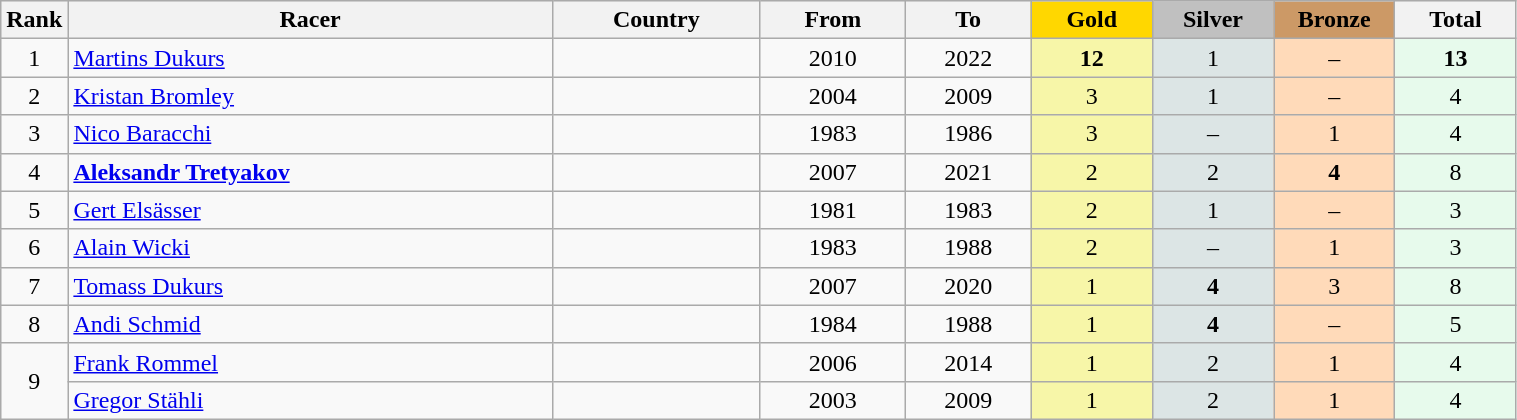<table class="wikitable plainrowheaders" width=80% style="text-align:center;">
<tr style="background-color:#EDEDED;">
<th class="hintergrundfarbe5" style="width:1em">Rank</th>
<th class="hintergrundfarbe5">Racer</th>
<th class="hintergrundfarbe5">Country</th>
<th class="hintergrundfarbe5">From</th>
<th class="hintergrundfarbe5">To</th>
<th style="background:    gold; width:8%">Gold</th>
<th style="background:  silver; width:8%">Silver</th>
<th style="background: #CC9966; width:8%">Bronze</th>
<th class="hintergrundfarbe5" style="width:8%">Total</th>
</tr>
<tr>
<td>1</td>
<td align="left"><a href='#'>Martins Dukurs</a></td>
<td align="left"></td>
<td>2010</td>
<td>2022</td>
<td bgcolor="#F7F6A8"><strong>12</strong></td>
<td bgcolor="#DCE5E5">1</td>
<td bgcolor="#FFDAB9">–</td>
<td bgcolor="#E7FAEC"><strong>13</strong></td>
</tr>
<tr align="center">
<td>2</td>
<td align="left"><a href='#'>Kristan Bromley</a></td>
<td align="left"></td>
<td>2004</td>
<td>2009</td>
<td bgcolor="#F7F6A8">3</td>
<td bgcolor="#DCE5E5">1</td>
<td bgcolor="#FFDAB9">–</td>
<td bgcolor="#E7FAEC">4</td>
</tr>
<tr align="center">
<td>3</td>
<td align="left"><a href='#'>Nico Baracchi</a></td>
<td align="left"></td>
<td>1983</td>
<td>1986</td>
<td bgcolor="#F7F6A8">3</td>
<td bgcolor="#DCE5E5">–</td>
<td bgcolor="#FFDAB9">1</td>
<td bgcolor="#E7FAEC">4</td>
</tr>
<tr align="center">
<td>4</td>
<td align="left"><strong><a href='#'>Aleksandr Tretyakov</a></strong></td>
<td align="left"></td>
<td>2007</td>
<td>2021</td>
<td bgcolor="#F7F6A8">2</td>
<td bgcolor="#DCE5E5">2</td>
<td bgcolor="#FFDAB9"><strong>4</strong></td>
<td bgcolor="#E7FAEC">8</td>
</tr>
<tr align="center">
<td>5</td>
<td align="left"><a href='#'>Gert Elsässer</a></td>
<td align="left"></td>
<td>1981</td>
<td>1983</td>
<td bgcolor="#F7F6A8">2</td>
<td bgcolor="#DCE5E5">1</td>
<td bgcolor="#FFDAB9">–</td>
<td bgcolor="#E7FAEC">3</td>
</tr>
<tr align="center">
<td>6</td>
<td align="left"><a href='#'>Alain Wicki</a></td>
<td align="left"></td>
<td>1983</td>
<td>1988</td>
<td bgcolor="#F7F6A8">2</td>
<td bgcolor="#DCE5E5">–</td>
<td bgcolor="#FFDAB9">1</td>
<td bgcolor="#E7FAEC">3</td>
</tr>
<tr align="center">
<td>7</td>
<td align="left"><a href='#'>Tomass Dukurs</a></td>
<td align="left"></td>
<td>2007</td>
<td>2020</td>
<td bgcolor="#F7F6A8">1</td>
<td bgcolor="#DCE5E5"><strong>4</strong></td>
<td bgcolor="#FFDAB9">3</td>
<td bgcolor="#E7FAEC">8</td>
</tr>
<tr align="center">
<td>8</td>
<td align="left"><a href='#'>Andi Schmid</a></td>
<td align="left"></td>
<td>1984</td>
<td>1988</td>
<td bgcolor="#F7F6A8">1</td>
<td bgcolor="#DCE5E5"><strong>4</strong></td>
<td bgcolor="#FFDAB9">–</td>
<td bgcolor="#E7FAEC">5</td>
</tr>
<tr align="center">
<td rowspan="2">9</td>
<td align="left"><a href='#'>Frank Rommel</a></td>
<td align="left"></td>
<td>2006</td>
<td>2014</td>
<td bgcolor="#F7F6A8">1</td>
<td bgcolor="#DCE5E5">2</td>
<td bgcolor="#FFDAB9">1</td>
<td bgcolor="#E7FAEC">4</td>
</tr>
<tr align="center">
<td align="left"><a href='#'>Gregor Stähli</a></td>
<td align="left"></td>
<td>2003</td>
<td>2009</td>
<td bgcolor="#F7F6A8">1</td>
<td bgcolor="#DCE5E5">2</td>
<td bgcolor="#FFDAB9">1</td>
<td bgcolor="#E7FAEC">4</td>
</tr>
</table>
